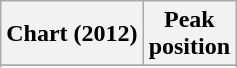<table class="wikitable sortable plainrowheaders">
<tr>
<th>Chart (2012)</th>
<th>Peak<br>position</th>
</tr>
<tr>
</tr>
<tr>
</tr>
<tr>
</tr>
<tr>
</tr>
<tr>
</tr>
<tr>
</tr>
</table>
